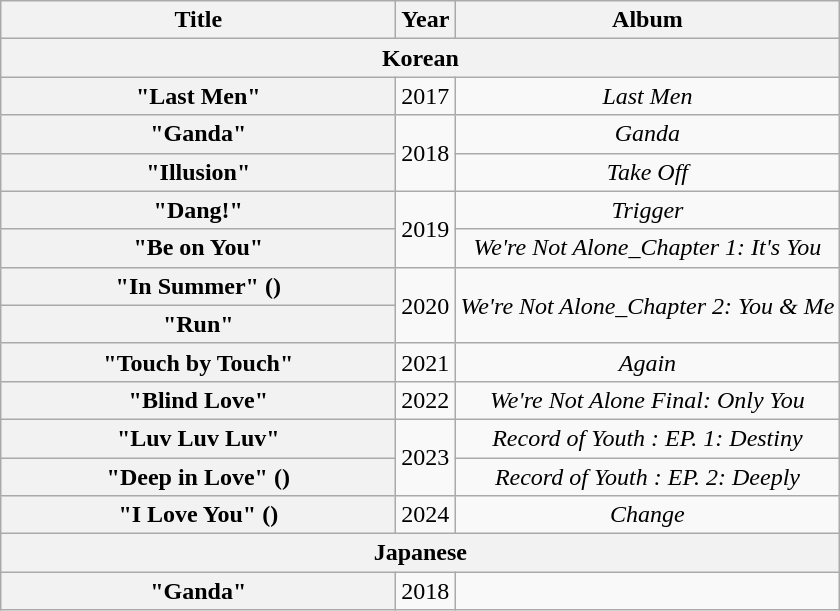<table class="wikitable plainrowheaders" style="text-align:center;">
<tr>
<th scope="col" style="width:16em;">Title</th>
<th scope="col">Year</th>
<th scope="col">Album</th>
</tr>
<tr>
<th colspan="3">Korean</th>
</tr>
<tr>
<th scope="row">"Last Men"</th>
<td>2017</td>
<td><em>Last Men</em></td>
</tr>
<tr>
<th scope="row">"Ganda"</th>
<td rowspan="2">2018</td>
<td><em>Ganda</em></td>
</tr>
<tr>
<th scope="row">"Illusion"</th>
<td><em>Take Off</em></td>
</tr>
<tr>
<th scope="row">"Dang!"</th>
<td rowspan="2">2019</td>
<td><em>Trigger</em></td>
</tr>
<tr>
<th scope="row">"Be on You"</th>
<td><em>We're Not Alone_Chapter 1: It's You</em></td>
</tr>
<tr>
<th scope="row">"In Summer" ()</th>
<td rowspan="2">2020</td>
<td rowspan="2"><em>We're Not Alone_Chapter 2: You & Me</em></td>
</tr>
<tr>
<th scope="row">"Run"</th>
</tr>
<tr>
<th scope="row">"Touch by Touch"</th>
<td>2021</td>
<td><em>Again</em></td>
</tr>
<tr>
<th scope="row">"Blind Love"</th>
<td>2022</td>
<td><em>We're Not Alone Final: Only You</em></td>
</tr>
<tr>
<th scope="row">"Luv Luv Luv"</th>
<td rowspan="2">2023</td>
<td><em>Record of Youth : EP. 1: Destiny</em></td>
</tr>
<tr>
<th scope="row">"Deep in Love" ()</th>
<td><em>Record of Youth : EP. 2: Deeply</em></td>
</tr>
<tr>
<th scope="row">"I Love You" ()</th>
<td>2024</td>
<td><em>Change</em></td>
</tr>
<tr>
<th colspan="3">Japanese</th>
</tr>
<tr>
<th scope="row">"Ganda"</th>
<td>2018</td>
<td></td>
</tr>
</table>
